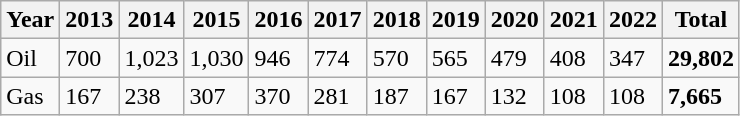<table class="wikitable">
<tr>
<th>Year</th>
<th>2013</th>
<th>2014</th>
<th>2015</th>
<th>2016</th>
<th>2017</th>
<th>2018</th>
<th>2019</th>
<th>2020</th>
<th>2021</th>
<th>2022</th>
<th><strong>Total</strong></th>
</tr>
<tr>
<td>Oil</td>
<td>700</td>
<td>1,023</td>
<td>1,030</td>
<td>946</td>
<td>774</td>
<td>570</td>
<td>565</td>
<td>479</td>
<td>408</td>
<td>347</td>
<td><strong>29,802</strong></td>
</tr>
<tr>
<td>Gas</td>
<td>167</td>
<td>238</td>
<td>307</td>
<td>370</td>
<td>281</td>
<td>187</td>
<td>167</td>
<td>132</td>
<td>108</td>
<td>108</td>
<td><strong>7,665</strong></td>
</tr>
</table>
